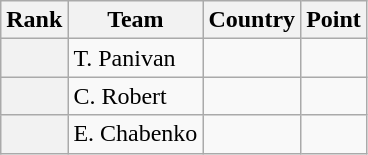<table class="wikitable sortable">
<tr>
<th>Rank</th>
<th>Team</th>
<th>Country</th>
<th>Point</th>
</tr>
<tr>
<th></th>
<td>T. Panivan</td>
<td></td>
<td></td>
</tr>
<tr>
<th></th>
<td>C. Robert</td>
<td></td>
<td></td>
</tr>
<tr>
<th></th>
<td>E. Chabenko</td>
<td></td>
<td></td>
</tr>
</table>
